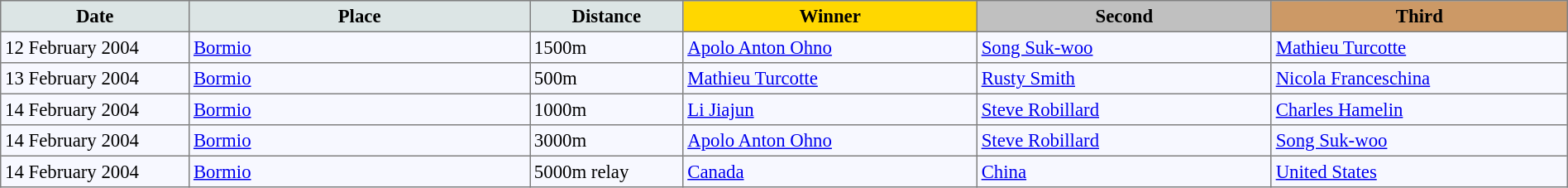<table bgcolor="#f7f8ff" cellpadding="3" cellspacing="0" border="1" style="font-size: 95%; border: gray solid 1px; border-collapse: collapse;">
<tr bgcolor="#CCCCCC">
<td align="center" bgcolor="#DCE5E5" width="150"><strong>Date</strong></td>
<td align="center" bgcolor="#DCE5E5" width="280"><strong>Place</strong></td>
<td align="center" bgcolor="#DCE5E5" width="120"><strong>Distance</strong></td>
<td align="center" bgcolor="gold" width="240"><strong>Winner</strong></td>
<td align="center" bgcolor="silver" width="240"><strong>Second</strong></td>
<td align="center" bgcolor="CC9966" width="240"><strong>Third</strong></td>
</tr>
<tr align="left">
<td>12 February 2004</td>
<td> <a href='#'>Bormio</a></td>
<td>1500m</td>
<td> <a href='#'>Apolo Anton Ohno</a></td>
<td> <a href='#'>Song Suk-woo</a></td>
<td> <a href='#'>Mathieu Turcotte</a></td>
</tr>
<tr align="left">
<td>13 February 2004</td>
<td> <a href='#'>Bormio</a></td>
<td>500m</td>
<td> <a href='#'>Mathieu Turcotte</a></td>
<td> <a href='#'>Rusty Smith</a></td>
<td> <a href='#'>Nicola Franceschina</a></td>
</tr>
<tr align="left">
<td>14 February 2004</td>
<td> <a href='#'>Bormio</a></td>
<td>1000m</td>
<td> <a href='#'>Li Jiajun</a></td>
<td> <a href='#'>Steve Robillard</a></td>
<td> <a href='#'>Charles Hamelin</a></td>
</tr>
<tr align="left">
<td>14 February 2004</td>
<td> <a href='#'>Bormio</a></td>
<td>3000m</td>
<td> <a href='#'>Apolo Anton Ohno</a></td>
<td> <a href='#'>Steve Robillard</a></td>
<td> <a href='#'>Song Suk-woo</a></td>
</tr>
<tr align="left">
<td>14 February 2004</td>
<td> <a href='#'>Bormio</a></td>
<td>5000m relay</td>
<td> <a href='#'>Canada</a></td>
<td> <a href='#'>China</a></td>
<td> <a href='#'>United States</a></td>
</tr>
</table>
